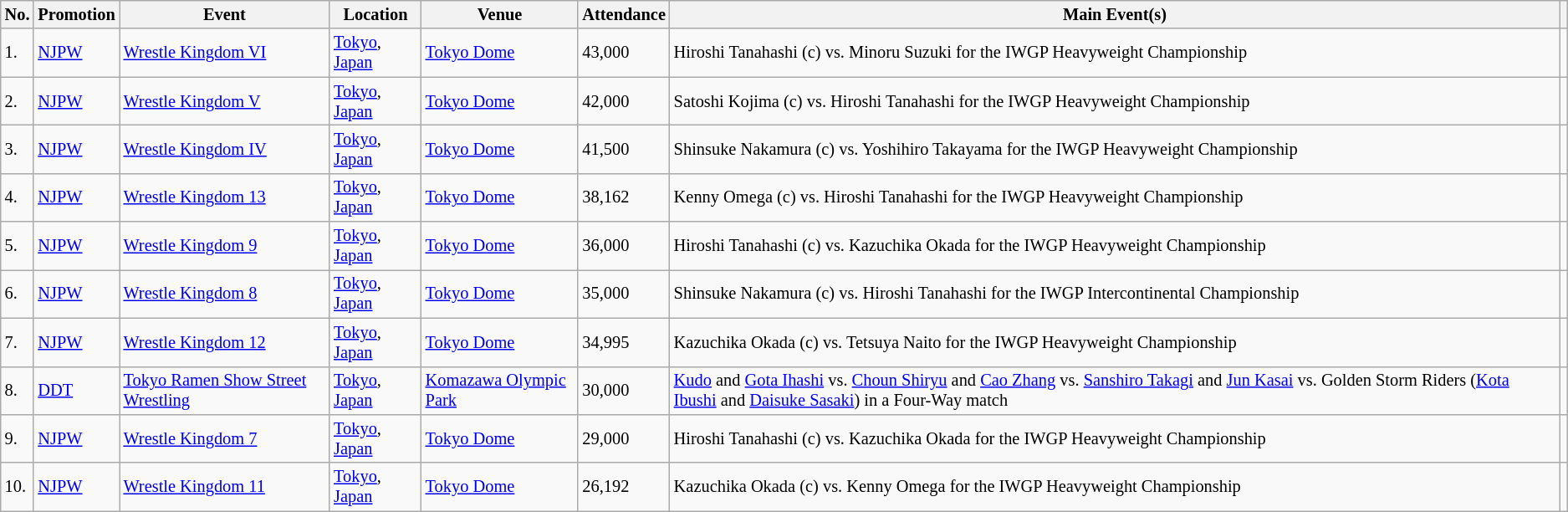<table class="wikitable sortable" style="font-size:85%;">
<tr>
<th>No.</th>
<th>Promotion</th>
<th>Event</th>
<th>Location</th>
<th>Venue</th>
<th>Attendance</th>
<th class=unsortable>Main Event(s)</th>
<th class=unsortable></th>
</tr>
<tr>
<td>1.</td>
<td><a href='#'>NJPW</a></td>
<td><a href='#'>Wrestle Kingdom VI</a> <br> </td>
<td><a href='#'>Tokyo</a>, <a href='#'>Japan</a></td>
<td><a href='#'>Tokyo Dome</a></td>
<td>43,000</td>
<td>Hiroshi Tanahashi (c) vs. Minoru Suzuki for the IWGP Heavyweight Championship</td>
<td></td>
</tr>
<tr>
<td>2.</td>
<td><a href='#'>NJPW</a></td>
<td><a href='#'>Wrestle Kingdom V</a> <br> </td>
<td><a href='#'>Tokyo</a>, <a href='#'>Japan</a></td>
<td><a href='#'>Tokyo Dome</a></td>
<td>42,000</td>
<td>Satoshi Kojima (c) vs. Hiroshi Tanahashi for the IWGP Heavyweight Championship</td>
<td></td>
</tr>
<tr>
<td>3.</td>
<td><a href='#'>NJPW</a></td>
<td><a href='#'>Wrestle Kingdom IV</a> <br> </td>
<td><a href='#'>Tokyo</a>, <a href='#'>Japan</a></td>
<td><a href='#'>Tokyo Dome</a></td>
<td>41,500</td>
<td>Shinsuke Nakamura (c) vs. Yoshihiro Takayama for the IWGP Heavyweight Championship</td>
<td></td>
</tr>
<tr>
<td>4.</td>
<td><a href='#'>NJPW</a></td>
<td><a href='#'>Wrestle Kingdom 13</a> <br> </td>
<td><a href='#'>Tokyo</a>, <a href='#'>Japan</a></td>
<td><a href='#'>Tokyo Dome</a></td>
<td>38,162</td>
<td>Kenny Omega (c) vs. Hiroshi Tanahashi for the IWGP Heavyweight Championship</td>
<td></td>
</tr>
<tr>
<td>5.</td>
<td><a href='#'>NJPW</a></td>
<td><a href='#'>Wrestle Kingdom 9</a> <br> </td>
<td><a href='#'>Tokyo</a>, <a href='#'>Japan</a></td>
<td><a href='#'>Tokyo Dome</a></td>
<td>36,000</td>
<td>Hiroshi Tanahashi (c) vs. Kazuchika Okada for the IWGP Heavyweight Championship</td>
<td></td>
</tr>
<tr>
<td>6.</td>
<td><a href='#'>NJPW</a></td>
<td><a href='#'>Wrestle Kingdom 8</a> <br> </td>
<td><a href='#'>Tokyo</a>, <a href='#'>Japan</a></td>
<td><a href='#'>Tokyo Dome</a></td>
<td>35,000</td>
<td>Shinsuke Nakamura (c) vs. Hiroshi Tanahashi for the IWGP Intercontinental Championship</td>
<td></td>
</tr>
<tr>
<td>7.</td>
<td><a href='#'>NJPW</a></td>
<td><a href='#'>Wrestle Kingdom 12</a> <br> </td>
<td><a href='#'>Tokyo</a>, <a href='#'>Japan</a></td>
<td><a href='#'>Tokyo Dome</a></td>
<td>34,995</td>
<td>Kazuchika Okada (c) vs. Tetsuya Naito for the IWGP Heavyweight Championship</td>
<td></td>
</tr>
<tr>
<td>8.</td>
<td><a href='#'>DDT</a></td>
<td><a href='#'>Tokyo Ramen Show Street Wrestling</a> <br> </td>
<td><a href='#'>Tokyo</a>, <a href='#'>Japan</a></td>
<td><a href='#'>Komazawa Olympic Park</a></td>
<td>30,000</td>
<td><a href='#'>Kudo</a> and <a href='#'>Gota Ihashi</a> vs. <a href='#'>Choun Shiryu</a> and <a href='#'>Cao Zhang</a> vs. <a href='#'>Sanshiro Takagi</a> and <a href='#'>Jun Kasai</a> vs. Golden Storm Riders (<a href='#'>Kota Ibushi</a> and <a href='#'>Daisuke Sasaki</a>) in a Four-Way match</td>
<td></td>
</tr>
<tr>
<td>9.</td>
<td><a href='#'>NJPW</a></td>
<td><a href='#'>Wrestle Kingdom 7</a> <br> </td>
<td><a href='#'>Tokyo</a>, <a href='#'>Japan</a></td>
<td><a href='#'>Tokyo Dome</a></td>
<td>29,000</td>
<td>Hiroshi Tanahashi (c) vs. Kazuchika Okada for the IWGP Heavyweight Championship</td>
<td></td>
</tr>
<tr>
<td>10.</td>
<td><a href='#'>NJPW</a></td>
<td><a href='#'>Wrestle Kingdom 11</a> <br> </td>
<td><a href='#'>Tokyo</a>, <a href='#'>Japan</a></td>
<td><a href='#'>Tokyo Dome</a></td>
<td>26,192</td>
<td>Kazuchika Okada (c) vs. Kenny Omega for the IWGP Heavyweight Championship</td>
<td></td>
</tr>
</table>
